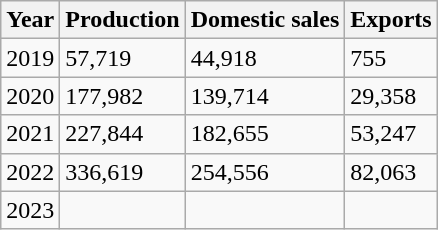<table class="wikitable">
<tr>
<th>Year</th>
<th>Production</th>
<th>Domestic sales</th>
<th>Exports</th>
</tr>
<tr>
<td>2019</td>
<td>57,719</td>
<td>44,918</td>
<td>755</td>
</tr>
<tr>
<td>2020</td>
<td>177,982</td>
<td>139,714</td>
<td>29,358</td>
</tr>
<tr>
<td>2021</td>
<td>227,844</td>
<td>182,655</td>
<td>53,247</td>
</tr>
<tr>
<td>2022</td>
<td>336,619</td>
<td>254,556</td>
<td>82,063</td>
</tr>
<tr>
<td>2023</td>
<td></td>
<td></td>
<td></td>
</tr>
</table>
